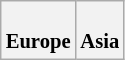<table class="wikitable plainrowheaders" style="background:#fff; font-size:86%; line-height:16px; border:grey solid 1px; border-collapse:collapse;">
<tr>
<th colspan="5"><br>Europe
</th>
<th><br>Asia
</th>
</tr>
</table>
